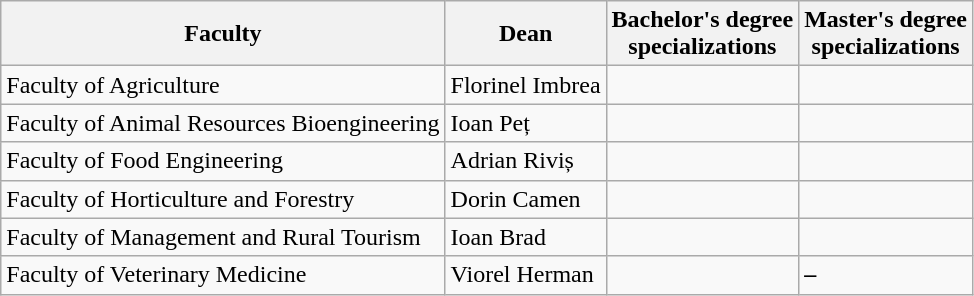<table class="wikitable">
<tr>
<th>Faculty</th>
<th>Dean</th>
<th>Bachelor's degree<br>specializations</th>
<th>Master's degree<br>specializations</th>
</tr>
<tr>
<td>Faculty of Agriculture</td>
<td>Florinel Imbrea</td>
<td></td>
<td></td>
</tr>
<tr>
<td>Faculty of Animal Resources Bioengineering</td>
<td>Ioan Peț</td>
<td></td>
<td></td>
</tr>
<tr>
<td>Faculty of Food Engineering</td>
<td>Adrian Riviș</td>
<td></td>
<td></td>
</tr>
<tr>
<td>Faculty of Horticulture and Forestry</td>
<td>Dorin Camen</td>
<td></td>
<td></td>
</tr>
<tr>
<td>Faculty of Management and Rural Tourism</td>
<td>Ioan Brad</td>
<td></td>
<td></td>
</tr>
<tr>
<td>Faculty of Veterinary Medicine</td>
<td>Viorel Herman</td>
<td></td>
<td><strong>–</strong></td>
</tr>
</table>
